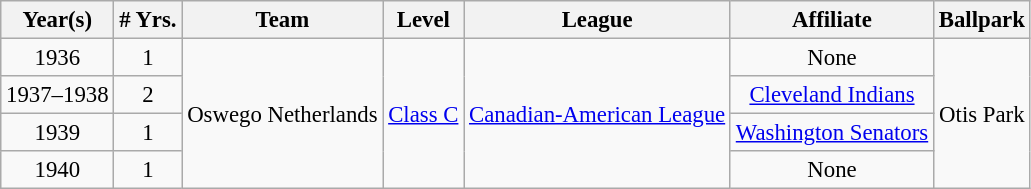<table class="wikitable" style="text-align:center; font-size: 95%;">
<tr>
<th>Year(s)</th>
<th># Yrs.</th>
<th>Team</th>
<th>Level</th>
<th>League</th>
<th>Affiliate</th>
<th>Ballpark</th>
</tr>
<tr>
<td>1936</td>
<td>1</td>
<td rowspan=4>Oswego Netherlands</td>
<td rowspan=4><a href='#'>Class C</a></td>
<td rowspan=4><a href='#'>Canadian-American League</a></td>
<td>None</td>
<td rowspan=4>Otis Park</td>
</tr>
<tr>
<td>1937–1938</td>
<td>2</td>
<td><a href='#'>Cleveland Indians</a></td>
</tr>
<tr>
<td>1939</td>
<td>1</td>
<td><a href='#'>Washington Senators</a></td>
</tr>
<tr>
<td>1940</td>
<td>1</td>
<td>None</td>
</tr>
</table>
